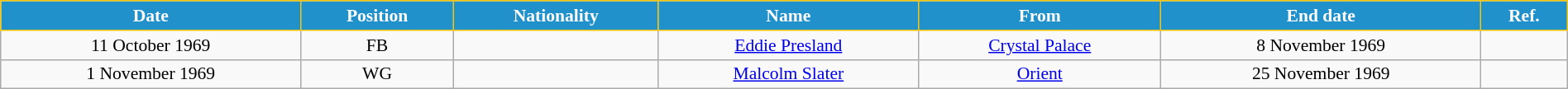<table class="wikitable" style="text-align:center; font-size:90%; width:100%;">
<tr>
<th style="background:#2191CC; color:white; border:1px solid #F7C408; text-align:center;">Date</th>
<th style="background:#2191CC; color:white; border:1px solid #F7C408; text-align:center;">Position</th>
<th style="background:#2191CC; color:white; border:1px solid #F7C408; text-align:center;">Nationality</th>
<th style="background:#2191CC; color:white; border:1px solid #F7C408; text-align:center;">Name</th>
<th style="background:#2191CC; color:white; border:1px solid #F7C408; text-align:center;">From</th>
<th style="background:#2191CC; color:white; border:1px solid #F7C408; text-align:center;">End date</th>
<th style="background:#2191CC; color:white; border:1px solid #F7C408; text-align:center;">Ref.</th>
</tr>
<tr>
<td>11 October 1969</td>
<td>FB</td>
<td></td>
<td><a href='#'>Eddie Presland</a></td>
<td> <a href='#'>Crystal Palace</a></td>
<td>8 November 1969</td>
<td></td>
</tr>
<tr>
<td>1 November 1969</td>
<td>WG</td>
<td></td>
<td><a href='#'>Malcolm Slater</a></td>
<td> <a href='#'>Orient</a></td>
<td>25 November 1969</td>
<td></td>
</tr>
</table>
